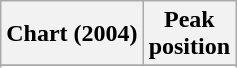<table class="wikitable plainrowheaders sortable" style="text-align:center;">
<tr>
<th scope="col">Chart (2004)</th>
<th scope="col">Peak<br>position</th>
</tr>
<tr>
</tr>
<tr>
</tr>
<tr>
</tr>
<tr>
</tr>
</table>
